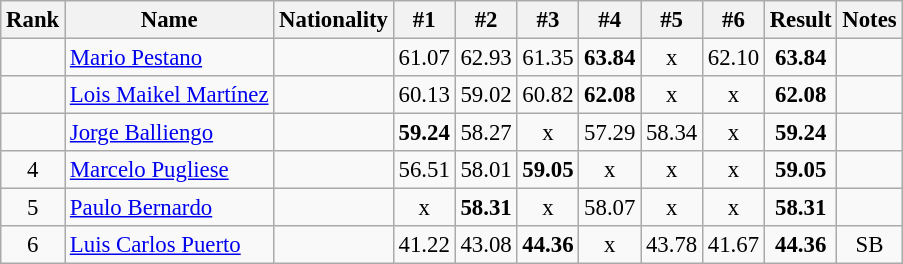<table class="wikitable sortable" style="text-align:center;font-size:95%">
<tr>
<th>Rank</th>
<th>Name</th>
<th>Nationality</th>
<th>#1</th>
<th>#2</th>
<th>#3</th>
<th>#4</th>
<th>#5</th>
<th>#6</th>
<th>Result</th>
<th>Notes</th>
</tr>
<tr>
<td></td>
<td align=left><a href='#'>Mario Pestano</a></td>
<td align=left></td>
<td>61.07</td>
<td>62.93</td>
<td>61.35</td>
<td><strong>63.84</strong></td>
<td>x</td>
<td>62.10</td>
<td><strong>63.84</strong></td>
<td></td>
</tr>
<tr>
<td></td>
<td align=left><a href='#'>Lois Maikel Martínez</a></td>
<td align=left></td>
<td>60.13</td>
<td>59.02</td>
<td>60.82</td>
<td><strong>62.08</strong></td>
<td>x</td>
<td>x</td>
<td><strong>62.08</strong></td>
<td></td>
</tr>
<tr>
<td></td>
<td align=left><a href='#'>Jorge Balliengo</a></td>
<td align=left></td>
<td><strong>59.24</strong></td>
<td>58.27</td>
<td>x</td>
<td>57.29</td>
<td>58.34</td>
<td>x</td>
<td><strong>59.24</strong></td>
<td></td>
</tr>
<tr>
<td>4</td>
<td align=left><a href='#'>Marcelo Pugliese</a></td>
<td align=left></td>
<td>56.51</td>
<td>58.01</td>
<td><strong>59.05</strong></td>
<td>x</td>
<td>x</td>
<td>x</td>
<td><strong>59.05</strong></td>
<td></td>
</tr>
<tr>
<td>5</td>
<td align=left><a href='#'>Paulo Bernardo</a></td>
<td align=left></td>
<td>x</td>
<td><strong>58.31</strong></td>
<td>x</td>
<td>58.07</td>
<td>x</td>
<td>x</td>
<td><strong>58.31</strong></td>
<td></td>
</tr>
<tr>
<td>6</td>
<td align=left><a href='#'>Luis Carlos Puerto</a></td>
<td align=left></td>
<td>41.22</td>
<td>43.08</td>
<td><strong>44.36</strong></td>
<td>x</td>
<td>43.78</td>
<td>41.67</td>
<td><strong>44.36</strong></td>
<td>SB</td>
</tr>
</table>
